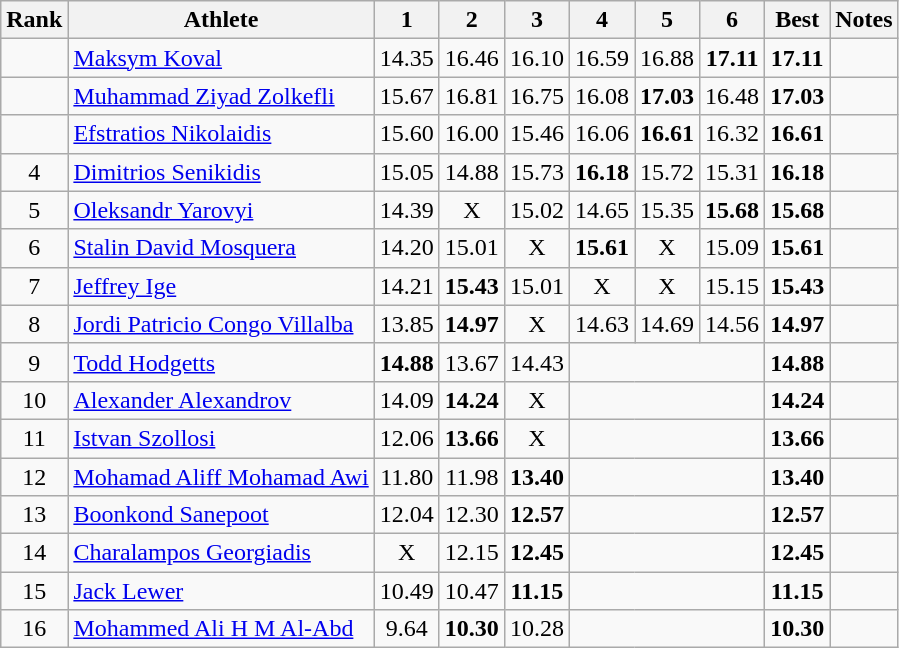<table class="wikitable sortable" style="text-align:center">
<tr>
<th>Rank</th>
<th>Athlete</th>
<th>1</th>
<th>2</th>
<th>3</th>
<th>4</th>
<th>5</th>
<th>6</th>
<th>Best</th>
<th>Notes</th>
</tr>
<tr>
<td></td>
<td style="text-align:left"><a href='#'>Maksym Koval</a><br></td>
<td>14.35</td>
<td>16.46</td>
<td>16.10</td>
<td>16.59</td>
<td>16.88</td>
<td><strong>17.11</strong></td>
<td><strong>17.11</strong></td>
<td></td>
</tr>
<tr>
<td></td>
<td style="text-align:left"><a href='#'>Muhammad Ziyad Zolkefli</a><br></td>
<td>15.67</td>
<td>16.81</td>
<td>16.75</td>
<td>16.08</td>
<td><strong>17.03</strong></td>
<td>16.48</td>
<td><strong>17.03</strong></td>
<td></td>
</tr>
<tr>
<td></td>
<td style="text-align:left"><a href='#'>Efstratios Nikolaidis</a><br></td>
<td>15.60</td>
<td>16.00</td>
<td>15.46</td>
<td>16.06</td>
<td><strong>16.61</strong></td>
<td>16.32</td>
<td><strong>16.61</strong></td>
<td></td>
</tr>
<tr>
<td>4</td>
<td style="text-align:left"><a href='#'>Dimitrios Senikidis</a><br></td>
<td>15.05</td>
<td>14.88</td>
<td>15.73</td>
<td><strong>16.18</strong></td>
<td>15.72</td>
<td>15.31</td>
<td><strong>16.18</strong></td>
<td></td>
</tr>
<tr>
<td>5</td>
<td style="text-align:left"><a href='#'>Oleksandr Yarovyi</a><br></td>
<td>14.39</td>
<td>X</td>
<td>15.02</td>
<td>14.65</td>
<td>15.35</td>
<td><strong>15.68</strong></td>
<td><strong>15.68</strong></td>
<td></td>
</tr>
<tr>
<td>6</td>
<td style="text-align:left"><a href='#'>Stalin David Mosquera</a><br></td>
<td>14.20</td>
<td>15.01</td>
<td>X</td>
<td><strong>15.61</strong></td>
<td>X</td>
<td>15.09</td>
<td><strong>15.61</strong></td>
<td></td>
</tr>
<tr>
<td>7</td>
<td style="text-align:left"><a href='#'>Jeffrey Ige</a><br></td>
<td>14.21</td>
<td><strong>15.43</strong></td>
<td>15.01</td>
<td>X</td>
<td>X</td>
<td>15.15</td>
<td><strong>15.43</strong></td>
<td></td>
</tr>
<tr>
<td>8</td>
<td style="text-align:left"><a href='#'>Jordi Patricio Congo Villalba</a><br></td>
<td>13.85</td>
<td><strong>14.97</strong></td>
<td>X</td>
<td>14.63</td>
<td>14.69</td>
<td>14.56</td>
<td><strong>14.97</strong></td>
<td></td>
</tr>
<tr>
<td>9</td>
<td style="text-align:left"><a href='#'>Todd Hodgetts</a><br></td>
<td><strong>14.88</strong></td>
<td>13.67</td>
<td>14.43</td>
<td colspan=3></td>
<td><strong>14.88</strong></td>
<td></td>
</tr>
<tr>
<td>10</td>
<td style="text-align:left"><a href='#'>Alexander Alexandrov</a><br></td>
<td>14.09</td>
<td><strong>14.24</strong></td>
<td>X</td>
<td colspan=3></td>
<td><strong>14.24</strong></td>
<td></td>
</tr>
<tr>
<td>11</td>
<td style="text-align:left"><a href='#'>Istvan Szollosi</a><br></td>
<td>12.06</td>
<td><strong>13.66</strong></td>
<td>X</td>
<td colspan=3></td>
<td><strong>13.66</strong></td>
<td></td>
</tr>
<tr>
<td>12</td>
<td style="text-align:left"><a href='#'>Mohamad Aliff Mohamad Awi</a><br></td>
<td>11.80</td>
<td>11.98</td>
<td><strong>13.40</strong></td>
<td colspan=3></td>
<td><strong>13.40</strong></td>
<td></td>
</tr>
<tr>
<td>13</td>
<td style="text-align:left"><a href='#'>Boonkond Sanepoot</a><br></td>
<td>12.04</td>
<td>12.30</td>
<td><strong>12.57</strong></td>
<td colspan=3></td>
<td><strong>12.57</strong></td>
<td></td>
</tr>
<tr>
<td>14</td>
<td style="text-align:left"><a href='#'>Charalampos Georgiadis</a><br></td>
<td>X</td>
<td>12.15</td>
<td><strong>12.45</strong></td>
<td colspan=3></td>
<td><strong>12.45</strong></td>
<td></td>
</tr>
<tr>
<td>15</td>
<td style="text-align:left"><a href='#'>Jack Lewer</a><br></td>
<td>10.49</td>
<td>10.47</td>
<td><strong>11.15</strong></td>
<td colspan=3></td>
<td><strong>11.15</strong></td>
<td></td>
</tr>
<tr>
<td>16</td>
<td style="text-align:left"><a href='#'>Mohammed Ali H M Al-Abd</a><br></td>
<td>9.64</td>
<td><strong>10.30</strong></td>
<td>10.28</td>
<td colspan=3></td>
<td><strong>10.30</strong></td>
<td></td>
</tr>
</table>
